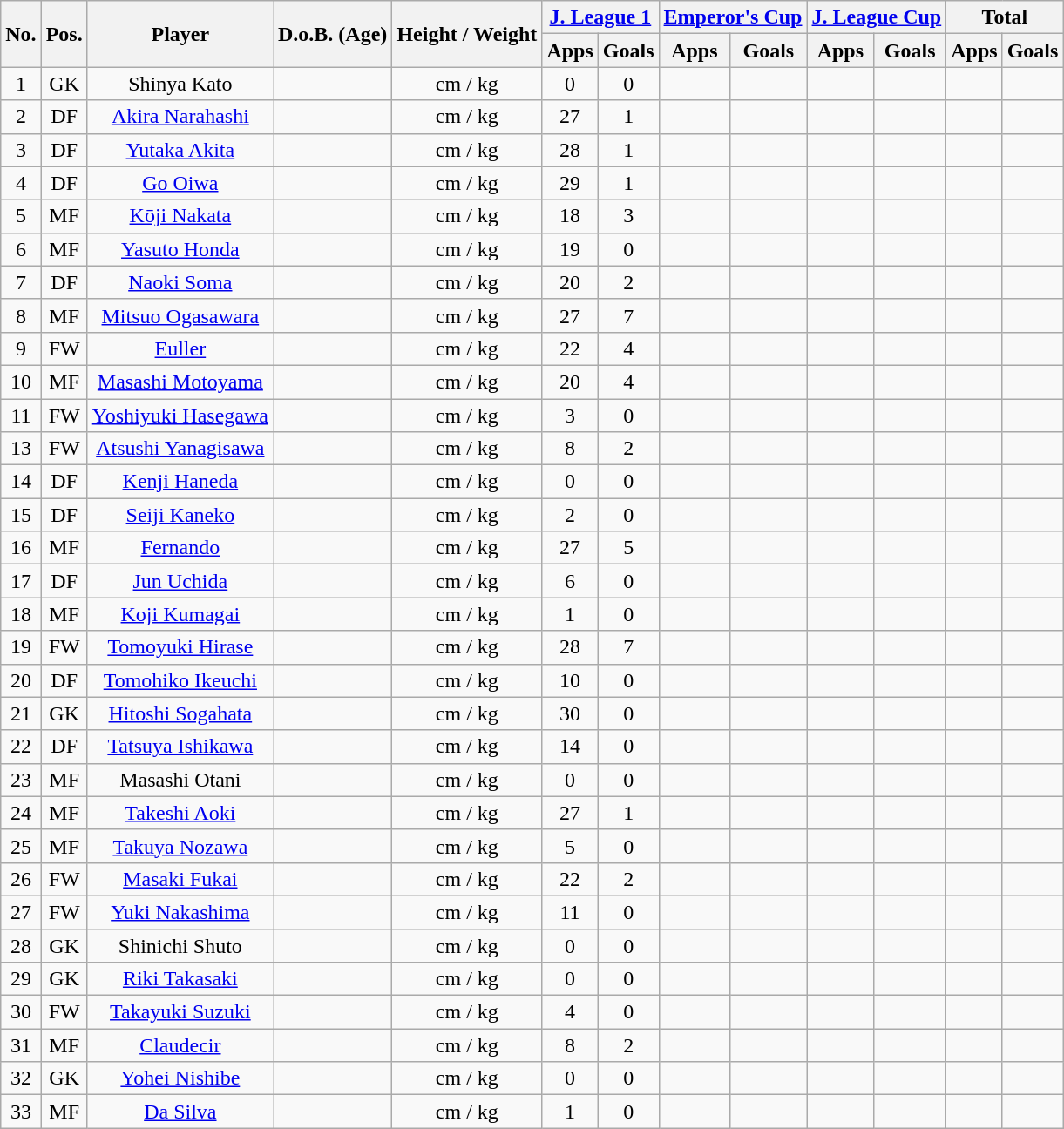<table class="wikitable" style="text-align:center;">
<tr>
<th rowspan="2">No.</th>
<th rowspan="2">Pos.</th>
<th rowspan="2">Player</th>
<th rowspan="2">D.o.B. (Age)</th>
<th rowspan="2">Height / Weight</th>
<th colspan="2"><a href='#'>J. League 1</a></th>
<th colspan="2"><a href='#'>Emperor's Cup</a></th>
<th colspan="2"><a href='#'>J. League Cup</a></th>
<th colspan="2">Total</th>
</tr>
<tr>
<th>Apps</th>
<th>Goals</th>
<th>Apps</th>
<th>Goals</th>
<th>Apps</th>
<th>Goals</th>
<th>Apps</th>
<th>Goals</th>
</tr>
<tr>
<td>1</td>
<td>GK</td>
<td>Shinya Kato</td>
<td></td>
<td>cm / kg</td>
<td>0</td>
<td>0</td>
<td></td>
<td></td>
<td></td>
<td></td>
<td></td>
<td></td>
</tr>
<tr>
<td>2</td>
<td>DF</td>
<td><a href='#'>Akira Narahashi</a></td>
<td></td>
<td>cm / kg</td>
<td>27</td>
<td>1</td>
<td></td>
<td></td>
<td></td>
<td></td>
<td></td>
<td></td>
</tr>
<tr>
<td>3</td>
<td>DF</td>
<td><a href='#'>Yutaka Akita</a></td>
<td></td>
<td>cm / kg</td>
<td>28</td>
<td>1</td>
<td></td>
<td></td>
<td></td>
<td></td>
<td></td>
<td></td>
</tr>
<tr>
<td>4</td>
<td>DF</td>
<td><a href='#'>Go Oiwa</a></td>
<td></td>
<td>cm / kg</td>
<td>29</td>
<td>1</td>
<td></td>
<td></td>
<td></td>
<td></td>
<td></td>
<td></td>
</tr>
<tr>
<td>5</td>
<td>MF</td>
<td><a href='#'>Kōji Nakata</a></td>
<td></td>
<td>cm / kg</td>
<td>18</td>
<td>3</td>
<td></td>
<td></td>
<td></td>
<td></td>
<td></td>
<td></td>
</tr>
<tr>
<td>6</td>
<td>MF</td>
<td><a href='#'>Yasuto Honda</a></td>
<td></td>
<td>cm / kg</td>
<td>19</td>
<td>0</td>
<td></td>
<td></td>
<td></td>
<td></td>
<td></td>
<td></td>
</tr>
<tr>
<td>7</td>
<td>DF</td>
<td><a href='#'>Naoki Soma</a></td>
<td></td>
<td>cm / kg</td>
<td>20</td>
<td>2</td>
<td></td>
<td></td>
<td></td>
<td></td>
<td></td>
<td></td>
</tr>
<tr>
<td>8</td>
<td>MF</td>
<td><a href='#'>Mitsuo Ogasawara</a></td>
<td></td>
<td>cm / kg</td>
<td>27</td>
<td>7</td>
<td></td>
<td></td>
<td></td>
<td></td>
<td></td>
<td></td>
</tr>
<tr>
<td>9</td>
<td>FW</td>
<td><a href='#'>Euller</a></td>
<td></td>
<td>cm / kg</td>
<td>22</td>
<td>4</td>
<td></td>
<td></td>
<td></td>
<td></td>
<td></td>
<td></td>
</tr>
<tr>
<td>10</td>
<td>MF</td>
<td><a href='#'>Masashi Motoyama</a></td>
<td></td>
<td>cm / kg</td>
<td>20</td>
<td>4</td>
<td></td>
<td></td>
<td></td>
<td></td>
<td></td>
<td></td>
</tr>
<tr>
<td>11</td>
<td>FW</td>
<td><a href='#'>Yoshiyuki Hasegawa</a></td>
<td></td>
<td>cm / kg</td>
<td>3</td>
<td>0</td>
<td></td>
<td></td>
<td></td>
<td></td>
<td></td>
<td></td>
</tr>
<tr>
<td>13</td>
<td>FW</td>
<td><a href='#'>Atsushi Yanagisawa</a></td>
<td></td>
<td>cm / kg</td>
<td>8</td>
<td>2</td>
<td></td>
<td></td>
<td></td>
<td></td>
<td></td>
<td></td>
</tr>
<tr>
<td>14</td>
<td>DF</td>
<td><a href='#'>Kenji Haneda</a></td>
<td></td>
<td>cm / kg</td>
<td>0</td>
<td>0</td>
<td></td>
<td></td>
<td></td>
<td></td>
<td></td>
<td></td>
</tr>
<tr>
<td>15</td>
<td>DF</td>
<td><a href='#'>Seiji Kaneko</a></td>
<td></td>
<td>cm / kg</td>
<td>2</td>
<td>0</td>
<td></td>
<td></td>
<td></td>
<td></td>
<td></td>
<td></td>
</tr>
<tr>
<td>16</td>
<td>MF</td>
<td><a href='#'>Fernando</a></td>
<td></td>
<td>cm / kg</td>
<td>27</td>
<td>5</td>
<td></td>
<td></td>
<td></td>
<td></td>
<td></td>
<td></td>
</tr>
<tr>
<td>17</td>
<td>DF</td>
<td><a href='#'>Jun Uchida</a></td>
<td></td>
<td>cm / kg</td>
<td>6</td>
<td>0</td>
<td></td>
<td></td>
<td></td>
<td></td>
<td></td>
<td></td>
</tr>
<tr>
<td>18</td>
<td>MF</td>
<td><a href='#'>Koji Kumagai</a></td>
<td></td>
<td>cm / kg</td>
<td>1</td>
<td>0</td>
<td></td>
<td></td>
<td></td>
<td></td>
<td></td>
<td></td>
</tr>
<tr>
<td>19</td>
<td>FW</td>
<td><a href='#'>Tomoyuki Hirase</a></td>
<td></td>
<td>cm / kg</td>
<td>28</td>
<td>7</td>
<td></td>
<td></td>
<td></td>
<td></td>
<td></td>
<td></td>
</tr>
<tr>
<td>20</td>
<td>DF</td>
<td><a href='#'>Tomohiko Ikeuchi</a></td>
<td></td>
<td>cm / kg</td>
<td>10</td>
<td>0</td>
<td></td>
<td></td>
<td></td>
<td></td>
<td></td>
<td></td>
</tr>
<tr>
<td>21</td>
<td>GK</td>
<td><a href='#'>Hitoshi Sogahata</a></td>
<td></td>
<td>cm / kg</td>
<td>30</td>
<td>0</td>
<td></td>
<td></td>
<td></td>
<td></td>
<td></td>
<td></td>
</tr>
<tr>
<td>22</td>
<td>DF</td>
<td><a href='#'>Tatsuya Ishikawa</a></td>
<td></td>
<td>cm / kg</td>
<td>14</td>
<td>0</td>
<td></td>
<td></td>
<td></td>
<td></td>
<td></td>
<td></td>
</tr>
<tr>
<td>23</td>
<td>MF</td>
<td>Masashi Otani</td>
<td></td>
<td>cm / kg</td>
<td>0</td>
<td>0</td>
<td></td>
<td></td>
<td></td>
<td></td>
<td></td>
<td></td>
</tr>
<tr>
<td>24</td>
<td>MF</td>
<td><a href='#'>Takeshi Aoki</a></td>
<td></td>
<td>cm / kg</td>
<td>27</td>
<td>1</td>
<td></td>
<td></td>
<td></td>
<td></td>
<td></td>
<td></td>
</tr>
<tr>
<td>25</td>
<td>MF</td>
<td><a href='#'>Takuya Nozawa</a></td>
<td></td>
<td>cm / kg</td>
<td>5</td>
<td>0</td>
<td></td>
<td></td>
<td></td>
<td></td>
<td></td>
<td></td>
</tr>
<tr>
<td>26</td>
<td>FW</td>
<td><a href='#'>Masaki Fukai</a></td>
<td></td>
<td>cm / kg</td>
<td>22</td>
<td>2</td>
<td></td>
<td></td>
<td></td>
<td></td>
<td></td>
<td></td>
</tr>
<tr>
<td>27</td>
<td>FW</td>
<td><a href='#'>Yuki Nakashima</a></td>
<td></td>
<td>cm / kg</td>
<td>11</td>
<td>0</td>
<td></td>
<td></td>
<td></td>
<td></td>
<td></td>
<td></td>
</tr>
<tr>
<td>28</td>
<td>GK</td>
<td>Shinichi Shuto</td>
<td></td>
<td>cm / kg</td>
<td>0</td>
<td>0</td>
<td></td>
<td></td>
<td></td>
<td></td>
<td></td>
<td></td>
</tr>
<tr>
<td>29</td>
<td>GK</td>
<td><a href='#'>Riki Takasaki</a></td>
<td></td>
<td>cm / kg</td>
<td>0</td>
<td>0</td>
<td></td>
<td></td>
<td></td>
<td></td>
<td></td>
<td></td>
</tr>
<tr>
<td>30</td>
<td>FW</td>
<td><a href='#'>Takayuki Suzuki</a></td>
<td></td>
<td>cm / kg</td>
<td>4</td>
<td>0</td>
<td></td>
<td></td>
<td></td>
<td></td>
<td></td>
<td></td>
</tr>
<tr>
<td>31</td>
<td>MF</td>
<td><a href='#'>Claudecir</a></td>
<td></td>
<td>cm / kg</td>
<td>8</td>
<td>2</td>
<td></td>
<td></td>
<td></td>
<td></td>
<td></td>
<td></td>
</tr>
<tr>
<td>32</td>
<td>GK</td>
<td><a href='#'>Yohei Nishibe</a></td>
<td></td>
<td>cm / kg</td>
<td>0</td>
<td>0</td>
<td></td>
<td></td>
<td></td>
<td></td>
<td></td>
<td></td>
</tr>
<tr>
<td>33</td>
<td>MF</td>
<td><a href='#'>Da Silva</a></td>
<td></td>
<td>cm / kg</td>
<td>1</td>
<td>0</td>
<td></td>
<td></td>
<td></td>
<td></td>
<td></td>
<td></td>
</tr>
</table>
